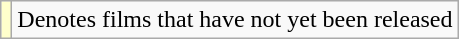<table class="wikitable">
<tr>
<td style="background:#ffc;"></td>
<td>Denotes films that have not yet been released</td>
</tr>
</table>
